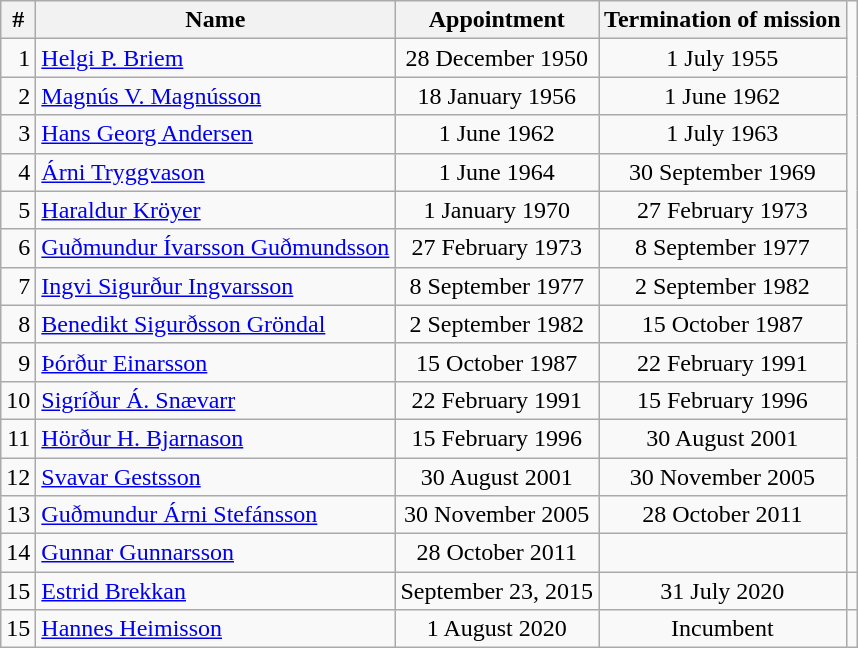<table class="wikitable">
<tr>
<th>#</th>
<th>Name</th>
<th>Appointment</th>
<th>Termination of mission</th>
</tr>
<tr>
<td style="text-align: right;">1</td>
<td><a href='#'>Helgi P. Briem</a></td>
<td style="text-align: center;">28 December 1950</td>
<td style="text-align: center;">1 July 1955</td>
</tr>
<tr>
<td style="text-align: right;">2</td>
<td><a href='#'>Magnús V. Magnússon</a></td>
<td style="text-align: center;">18 January 1956</td>
<td style="text-align: center;">1 June 1962</td>
</tr>
<tr>
<td style="text-align: right;">3</td>
<td><a href='#'>Hans Georg Andersen</a></td>
<td style="text-align: center;">1 June 1962</td>
<td style="text-align: center;">1 July 1963</td>
</tr>
<tr>
<td style="text-align: right;">4</td>
<td><a href='#'>Árni Tryggvason</a></td>
<td style="text-align: center;">1 June 1964</td>
<td style="text-align: center;">30 September 1969</td>
</tr>
<tr>
<td style="text-align: right;">5</td>
<td><a href='#'>Haraldur Kröyer</a></td>
<td style="text-align: center;">1 January 1970</td>
<td style="text-align: center;">27 February 1973</td>
</tr>
<tr>
<td style="text-align: right;">6</td>
<td><a href='#'>Guðmundur Ívarsson Guðmundsson</a></td>
<td style="text-align: center;">27 February 1973</td>
<td style="text-align: center;">8 September 1977</td>
</tr>
<tr>
<td style="text-align: right;">7</td>
<td><a href='#'>Ingvi Sigurður Ingvarsson</a></td>
<td style="text-align: center;">8 September 1977</td>
<td style="text-align: center;">2 September 1982</td>
</tr>
<tr>
<td style="text-align: right;">8</td>
<td><a href='#'>Benedikt Sigurðsson Gröndal</a></td>
<td style="text-align: center;">2 September 1982</td>
<td style="text-align: center;">15 October 1987</td>
</tr>
<tr>
<td style="text-align: right;">9</td>
<td><a href='#'>Þórður Einarsson</a></td>
<td style="text-align: center;">15 October 1987</td>
<td style="text-align: center;">22 February 1991</td>
</tr>
<tr>
<td style="text-align: right;">10</td>
<td><a href='#'>Sigríður Á. Snævarr</a></td>
<td style="text-align: center;">22 February 1991</td>
<td style="text-align: center;">15 February 1996</td>
</tr>
<tr>
<td style="text-align: right;">11</td>
<td><a href='#'>Hörður H. Bjarnason</a></td>
<td style="text-align: center;">15 February 1996</td>
<td style="text-align: center;">30 August 2001</td>
</tr>
<tr>
<td style="text-align: right;">12</td>
<td><a href='#'>Svavar Gestsson</a></td>
<td style="text-align: center;">30 August 2001</td>
<td style="text-align: center;">30 November 2005</td>
</tr>
<tr>
<td style="text-align: right;">13</td>
<td><a href='#'>Guðmundur Árni Stefánsson</a></td>
<td style="text-align: center;">30 November 2005</td>
<td style="text-align: center;">28 October 2011</td>
</tr>
<tr>
<td style="text-align: right;">14</td>
<td><a href='#'>Gunnar Gunnarsson</a></td>
<td style="text-align: center;">28 October 2011</td>
<td style="text-align: center;"></td>
</tr>
<tr>
<td style="text-align: right;">15</td>
<td><a href='#'>Estrid Brekkan</a></td>
<td style="text-align: center;">September 23, 2015</td>
<td style="text-align: center;">31 July 2020</td>
<td style="text-align: center;"></td>
</tr>
<tr>
<td style="text-align: right;">15</td>
<td><a href='#'>Hannes Heimisson</a></td>
<td style="text-align: center;">1 August 2020</td>
<td style="text-align: center;">Incumbent</td>
</tr>
</table>
